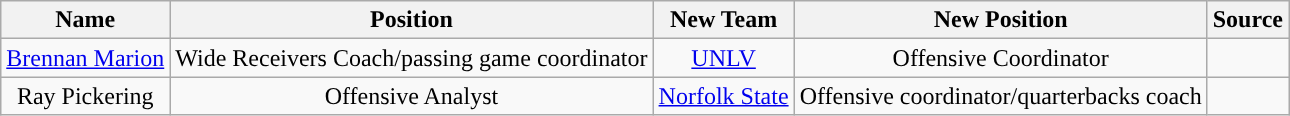<table class="wikitable">
<tr>
<th style="text-align:center; ">Name</th>
<th style="text-align:center; ">Position</th>
<th style="text-align:center; ">New Team</th>
<th style="text-align:center; ">New Position</th>
<th style="text-align:center; ">Source</th>
</tr>
<tr align="center">
<td><a href='#'>Brennan Marion</a></td>
<td>Wide Receivers Coach/passing game coordinator</td>
<td><a href='#'>UNLV</a></td>
<td>Offensive Coordinator</td>
<td></td>
</tr>
<tr align="center">
<td>Ray Pickering</td>
<td>Offensive Analyst</td>
<td><a href='#'>Norfolk State</a></td>
<td>Offensive coordinator/quarterbacks coach</td>
<td></td>
</tr>
</table>
